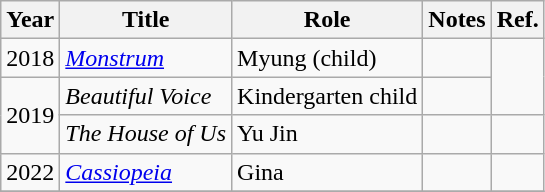<table class="wikitable sortable">
<tr>
<th>Year</th>
<th>Title</th>
<th>Role</th>
<th class="unsortable">Notes</th>
<th class="unsortable">Ref.</th>
</tr>
<tr>
<td>2018</td>
<td><em><a href='#'>Monstrum</a></em></td>
<td>Myung (child)</td>
<td></td>
<td rowspan=2></td>
</tr>
<tr>
<td rowspan="2">2019</td>
<td><em>Beautiful Voice</em></td>
<td>Kindergarten child</td>
<td></td>
</tr>
<tr>
<td><em>The House of Us</em></td>
<td>Yu Jin</td>
<td></td>
<td></td>
</tr>
<tr>
<td>2022</td>
<td><em><a href='#'>Cassiopeia</a></em></td>
<td>Gina</td>
<td></td>
<td></td>
</tr>
<tr>
</tr>
</table>
